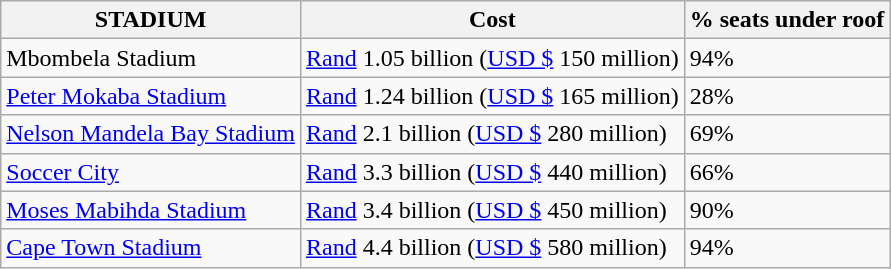<table class="wikitable">
<tr>
<th>STADIUM</th>
<th>Cost</th>
<th>% seats under roof</th>
</tr>
<tr>
<td>Mbombela Stadium</td>
<td><a href='#'>Rand</a> 1.05 billion (<a href='#'>USD $</a> 150 million)</td>
<td>94%</td>
</tr>
<tr>
<td><a href='#'>Peter Mokaba Stadium</a></td>
<td><a href='#'>Rand</a> 1.24 billion (<a href='#'>USD $</a> 165 million)</td>
<td>28%</td>
</tr>
<tr>
<td><a href='#'>Nelson Mandela Bay Stadium</a></td>
<td><a href='#'>Rand</a> 2.1 billion (<a href='#'>USD $</a> 280 million)</td>
<td>69%</td>
</tr>
<tr>
<td><a href='#'>Soccer City</a></td>
<td><a href='#'>Rand</a> 3.3 billion (<a href='#'>USD $</a> 440 million)</td>
<td>66%</td>
</tr>
<tr>
<td><a href='#'>Moses Mabihda Stadium</a></td>
<td><a href='#'>Rand</a> 3.4 billion (<a href='#'>USD $</a> 450 million)</td>
<td>90%</td>
</tr>
<tr>
<td><a href='#'>Cape Town Stadium</a></td>
<td><a href='#'>Rand</a> 4.4 billion (<a href='#'>USD $</a> 580 million)</td>
<td>94%</td>
</tr>
</table>
